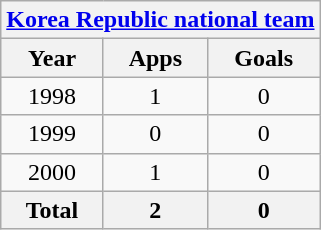<table class="wikitable" style="text-align:center">
<tr>
<th colspan=3><a href='#'>Korea Republic national team</a></th>
</tr>
<tr>
<th>Year</th>
<th>Apps</th>
<th>Goals</th>
</tr>
<tr>
<td>1998</td>
<td>1</td>
<td>0</td>
</tr>
<tr>
<td>1999</td>
<td>0</td>
<td>0</td>
</tr>
<tr>
<td>2000</td>
<td>1</td>
<td>0</td>
</tr>
<tr>
<th>Total</th>
<th>2</th>
<th>0</th>
</tr>
</table>
